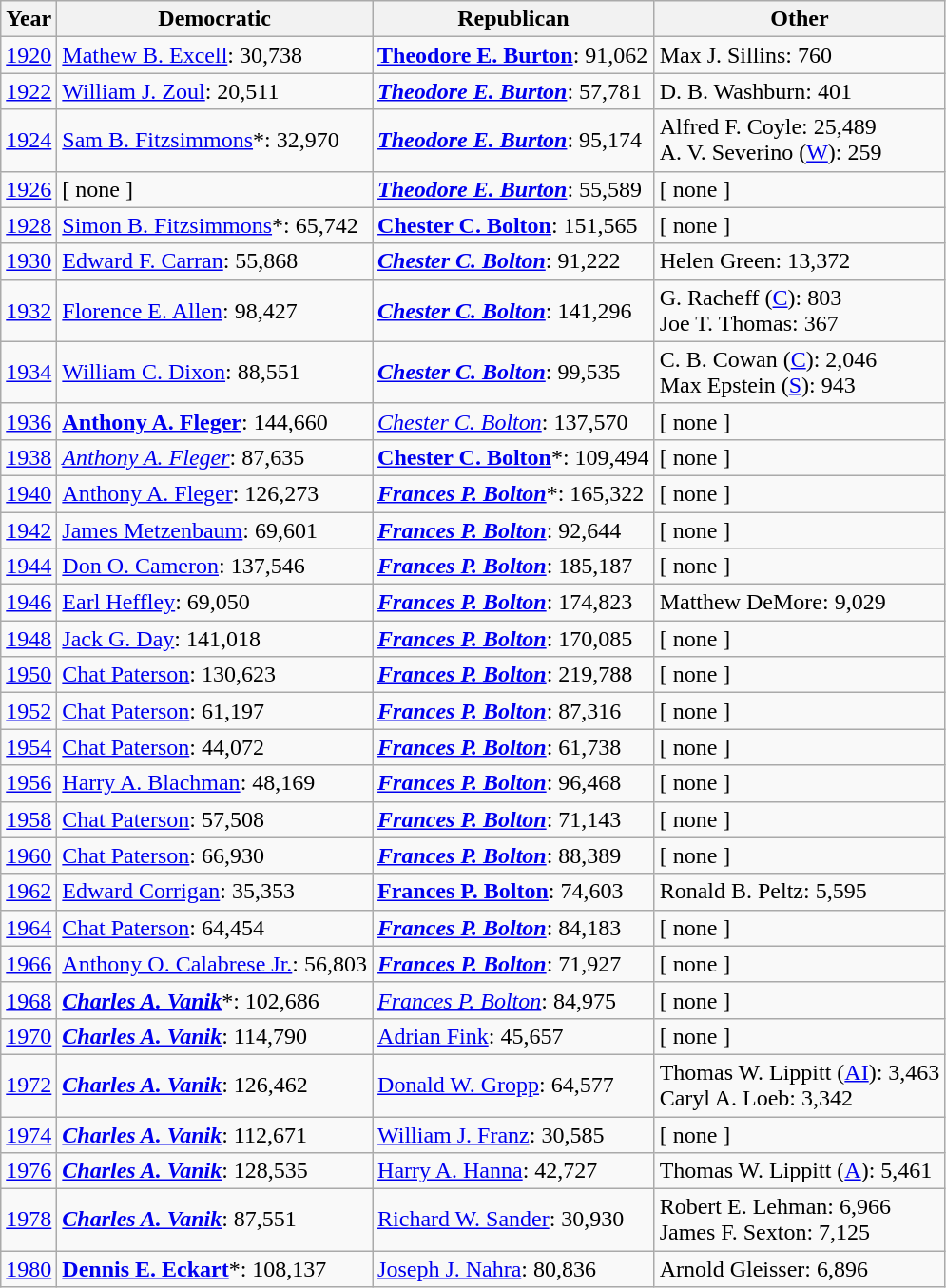<table class=wikitable>
<tr>
<th>Year</th>
<th>Democratic</th>
<th>Republican</th>
<th>Other</th>
</tr>
<tr>
<td><a href='#'>1920</a></td>
<td><a href='#'>Mathew B. Excell</a>: 30,738</td>
<td><strong><a href='#'>Theodore E. Burton</a></strong>: 91,062</td>
<td>Max J. Sillins: 760</td>
</tr>
<tr>
<td><a href='#'>1922</a></td>
<td><a href='#'>William J. Zoul</a>: 20,511</td>
<td><strong><em><a href='#'>Theodore E. Burton</a></em></strong>: 57,781</td>
<td>D. B. Washburn: 401</td>
</tr>
<tr>
<td><a href='#'>1924</a></td>
<td><a href='#'>Sam B. Fitzsimmons</a>*: 32,970</td>
<td><strong><em><a href='#'>Theodore E. Burton</a></em></strong>: 95,174</td>
<td>Alfred F. Coyle: 25,489<br>A. V. Severino (<a href='#'>W</a>): 259</td>
</tr>
<tr>
<td><a href='#'>1926</a></td>
<td>[ none ]</td>
<td><strong><em><a href='#'>Theodore E. Burton</a></em></strong>: 55,589</td>
<td>[ none ]</td>
</tr>
<tr>
<td><a href='#'>1928</a></td>
<td><a href='#'>Simon B. Fitzsimmons</a>*: 65,742</td>
<td><strong><a href='#'>Chester C. Bolton</a></strong>: 151,565</td>
<td>[ none ]</td>
</tr>
<tr>
<td><a href='#'>1930</a></td>
<td><a href='#'>Edward F. Carran</a>: 55,868</td>
<td><strong><em><a href='#'>Chester C. Bolton</a></em></strong>: 91,222</td>
<td>Helen Green: 13,372</td>
</tr>
<tr>
<td><a href='#'>1932</a></td>
<td><a href='#'>Florence E. Allen</a>: 98,427</td>
<td><strong><em><a href='#'>Chester C. Bolton</a></em></strong>: 141,296</td>
<td>G. Racheff (<a href='#'>C</a>): 803<br>Joe T. Thomas: 367</td>
</tr>
<tr>
<td><a href='#'>1934</a></td>
<td><a href='#'>William C. Dixon</a>: 88,551</td>
<td><strong><em><a href='#'>Chester C. Bolton</a></em></strong>: 99,535</td>
<td>C. B. Cowan (<a href='#'>C</a>): 2,046<br>Max Epstein (<a href='#'>S</a>): 943</td>
</tr>
<tr>
<td><a href='#'>1936</a></td>
<td><strong><a href='#'>Anthony A. Fleger</a></strong>: 144,660</td>
<td><em><a href='#'>Chester C. Bolton</a></em>: 137,570</td>
<td>[ none ]</td>
</tr>
<tr>
<td><a href='#'>1938</a></td>
<td><em><a href='#'>Anthony A. Fleger</a></em>: 87,635</td>
<td><strong><a href='#'>Chester C. Bolton</a></strong>*: 109,494</td>
<td>[ none ]</td>
</tr>
<tr>
<td><a href='#'>1940</a></td>
<td><a href='#'>Anthony A. Fleger</a>: 126,273</td>
<td><strong><em><a href='#'>Frances P. Bolton</a></em></strong>*: 165,322</td>
<td>[ none ]</td>
</tr>
<tr>
<td><a href='#'>1942</a></td>
<td><a href='#'>James Metzenbaum</a>: 69,601</td>
<td><strong><em><a href='#'>Frances P. Bolton</a></em></strong>: 92,644</td>
<td>[ none ]</td>
</tr>
<tr>
<td><a href='#'>1944</a></td>
<td><a href='#'>Don O. Cameron</a>: 137,546</td>
<td><strong><em><a href='#'>Frances P. Bolton</a></em></strong>: 185,187</td>
<td>[ none ]</td>
</tr>
<tr>
<td><a href='#'>1946</a></td>
<td><a href='#'>Earl Heffley</a>: 69,050</td>
<td><strong><em><a href='#'>Frances P. Bolton</a></em></strong>: 174,823</td>
<td>Matthew DeMore: 9,029</td>
</tr>
<tr>
<td><a href='#'>1948</a></td>
<td><a href='#'>Jack G. Day</a>: 141,018</td>
<td><strong><em><a href='#'>Frances P. Bolton</a></em></strong>: 170,085</td>
<td>[ none ]</td>
</tr>
<tr>
<td><a href='#'>1950</a></td>
<td><a href='#'>Chat Paterson</a>: 130,623</td>
<td><strong><em><a href='#'>Frances P. Bolton</a></em></strong>: 219,788</td>
<td>[ none ]</td>
</tr>
<tr>
<td><a href='#'>1952</a></td>
<td><a href='#'>Chat Paterson</a>: 61,197</td>
<td><strong><em><a href='#'>Frances P. Bolton</a></em></strong>: 87,316</td>
<td>[ none ]</td>
</tr>
<tr>
<td><a href='#'>1954</a></td>
<td><a href='#'>Chat Paterson</a>: 44,072</td>
<td><strong><em><a href='#'>Frances P. Bolton</a></em></strong>: 61,738</td>
<td>[ none ]</td>
</tr>
<tr>
<td><a href='#'>1956</a></td>
<td><a href='#'>Harry A. Blachman</a>: 48,169</td>
<td><strong><em><a href='#'>Frances P. Bolton</a></em></strong>: 96,468</td>
<td>[ none ]</td>
</tr>
<tr>
<td><a href='#'>1958</a></td>
<td><a href='#'>Chat Paterson</a>: 57,508</td>
<td><strong><em><a href='#'>Frances P. Bolton</a></em></strong>: 71,143</td>
<td>[ none ]</td>
</tr>
<tr>
<td><a href='#'>1960</a></td>
<td><a href='#'>Chat Paterson</a>: 66,930</td>
<td><strong><em><a href='#'>Frances P. Bolton</a></em></strong>: 88,389</td>
<td>[ none ]</td>
</tr>
<tr>
<td><a href='#'>1962</a></td>
<td><a href='#'>Edward Corrigan</a>: 35,353</td>
<td><strong><a href='#'>Frances P. Bolton</a></strong>: 74,603</td>
<td>Ronald B. Peltz: 5,595</td>
</tr>
<tr>
<td><a href='#'>1964</a></td>
<td><a href='#'>Chat Paterson</a>: 64,454</td>
<td><strong><em><a href='#'>Frances P. Bolton</a></em></strong>: 84,183</td>
<td>[ none ]</td>
</tr>
<tr>
<td><a href='#'>1966</a></td>
<td><a href='#'>Anthony O. Calabrese Jr.</a>: 56,803</td>
<td><strong><em><a href='#'>Frances P. Bolton</a></em></strong>: 71,927</td>
<td>[ none ]</td>
</tr>
<tr>
<td><a href='#'>1968</a></td>
<td><strong><em><a href='#'>Charles A. Vanik</a></em></strong>*: 102,686</td>
<td><em><a href='#'>Frances P. Bolton</a></em>: 84,975</td>
<td>[ none ]</td>
</tr>
<tr>
<td><a href='#'>1970</a></td>
<td><strong><em><a href='#'>Charles A. Vanik</a></em></strong>: 114,790</td>
<td><a href='#'>Adrian Fink</a>: 45,657</td>
<td>[ none ]</td>
</tr>
<tr>
<td><a href='#'>1972</a></td>
<td><strong><em><a href='#'>Charles A. Vanik</a></em></strong>: 126,462</td>
<td><a href='#'>Donald W. Gropp</a>: 64,577</td>
<td>Thomas W. Lippitt (<a href='#'>AI</a>): 3,463<br>Caryl A. Loeb: 3,342</td>
</tr>
<tr>
<td><a href='#'>1974</a></td>
<td><strong><em><a href='#'>Charles A. Vanik</a></em></strong>: 112,671</td>
<td><a href='#'>William J. Franz</a>: 30,585</td>
<td>[ none ]</td>
</tr>
<tr>
<td><a href='#'>1976</a></td>
<td><strong><em><a href='#'>Charles A. Vanik</a></em></strong>: 128,535</td>
<td><a href='#'>Harry A. Hanna</a>: 42,727</td>
<td>Thomas W. Lippitt (<a href='#'>A</a>): 5,461</td>
</tr>
<tr>
<td><a href='#'>1978</a></td>
<td><strong><em><a href='#'>Charles A. Vanik</a></em></strong>: 87,551</td>
<td><a href='#'>Richard W. Sander</a>: 30,930</td>
<td>Robert E. Lehman: 6,966<br>James F. Sexton: 7,125</td>
</tr>
<tr>
<td><a href='#'>1980</a></td>
<td><strong><a href='#'>Dennis E. Eckart</a></strong>*: 108,137</td>
<td><a href='#'>Joseph J. Nahra</a>: 80,836</td>
<td>Arnold Gleisser: 6,896</td>
</tr>
</table>
